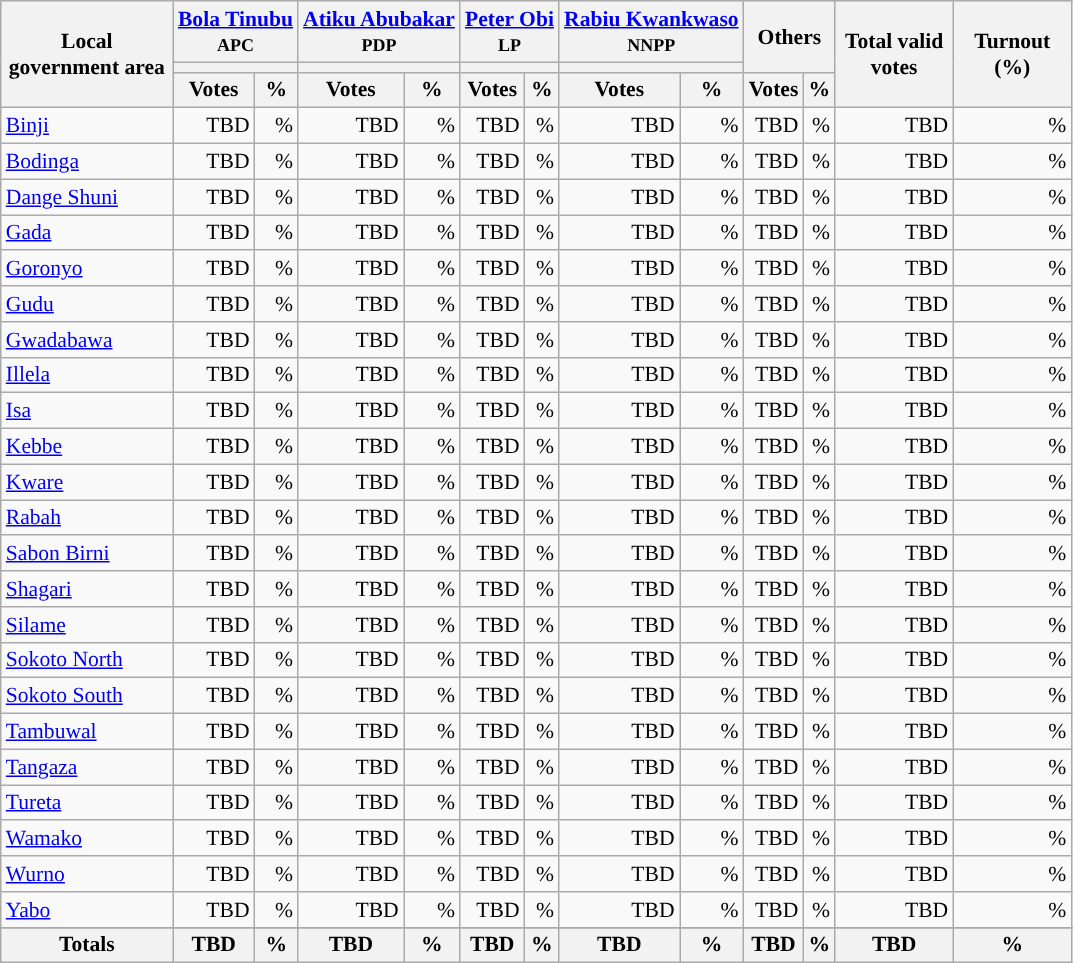<table class="wikitable sortable" style="text-align:right; font-size:90%">
<tr>
<th rowspan="3" style="max-width:7.5em;">Local government area</th>
<th colspan="2"><a href='#'>Bola Tinubu</a><br><small>APC</small></th>
<th colspan="2"><a href='#'>Atiku Abubakar</a><br><small>PDP</small></th>
<th colspan="2"><a href='#'>Peter Obi</a><br><small>LP</small></th>
<th colspan="2"><a href='#'>Rabiu Kwankwaso</a><br><small>NNPP</small></th>
<th colspan="2" rowspan="2">Others</th>
<th rowspan="3" style="max-width:5em;">Total valid votes</th>
<th rowspan="3" style="max-width:5em;">Turnout (%)</th>
</tr>
<tr>
<th colspan=2 style="background-color:"></th>
<th colspan=2 style="background-color:"></th>
<th colspan=2 style="background-color:"></th>
<th colspan=2 style="background-color:"></th>
</tr>
<tr>
<th>Votes</th>
<th>%</th>
<th>Votes</th>
<th>%</th>
<th>Votes</th>
<th>%</th>
<th>Votes</th>
<th>%</th>
<th>Votes</th>
<th>%</th>
</tr>
<tr style="background-color:#">
<td style="text-align:left;"><a href='#'>Binji</a></td>
<td>TBD</td>
<td>%</td>
<td>TBD</td>
<td>%</td>
<td>TBD</td>
<td>%</td>
<td>TBD</td>
<td>%</td>
<td>TBD</td>
<td>%</td>
<td>TBD</td>
<td>%</td>
</tr>
<tr style="background-color:#">
<td style="text-align:left;"><a href='#'>Bodinga</a></td>
<td>TBD</td>
<td>%</td>
<td>TBD</td>
<td>%</td>
<td>TBD</td>
<td>%</td>
<td>TBD</td>
<td>%</td>
<td>TBD</td>
<td>%</td>
<td>TBD</td>
<td>%</td>
</tr>
<tr style="background-color:#">
<td style="text-align:left;"><a href='#'>Dange Shuni</a></td>
<td>TBD</td>
<td>%</td>
<td>TBD</td>
<td>%</td>
<td>TBD</td>
<td>%</td>
<td>TBD</td>
<td>%</td>
<td>TBD</td>
<td>%</td>
<td>TBD</td>
<td>%</td>
</tr>
<tr style="background-color:#">
<td style="text-align:left;"><a href='#'>Gada</a></td>
<td>TBD</td>
<td>%</td>
<td>TBD</td>
<td>%</td>
<td>TBD</td>
<td>%</td>
<td>TBD</td>
<td>%</td>
<td>TBD</td>
<td>%</td>
<td>TBD</td>
<td>%</td>
</tr>
<tr style="background-color:#">
<td style="text-align:left;"><a href='#'>Goronyo</a></td>
<td>TBD</td>
<td>%</td>
<td>TBD</td>
<td>%</td>
<td>TBD</td>
<td>%</td>
<td>TBD</td>
<td>%</td>
<td>TBD</td>
<td>%</td>
<td>TBD</td>
<td>%</td>
</tr>
<tr style="background-color:#">
<td style="text-align:left;"><a href='#'>Gudu</a></td>
<td>TBD</td>
<td>%</td>
<td>TBD</td>
<td>%</td>
<td>TBD</td>
<td>%</td>
<td>TBD</td>
<td>%</td>
<td>TBD</td>
<td>%</td>
<td>TBD</td>
<td>%</td>
</tr>
<tr style="background-color:#">
<td style="text-align:left;"><a href='#'>Gwadabawa</a></td>
<td>TBD</td>
<td>%</td>
<td>TBD</td>
<td>%</td>
<td>TBD</td>
<td>%</td>
<td>TBD</td>
<td>%</td>
<td>TBD</td>
<td>%</td>
<td>TBD</td>
<td>%</td>
</tr>
<tr style="background-color:#">
<td style="text-align:left;"><a href='#'>Illela</a></td>
<td>TBD</td>
<td>%</td>
<td>TBD</td>
<td>%</td>
<td>TBD</td>
<td>%</td>
<td>TBD</td>
<td>%</td>
<td>TBD</td>
<td>%</td>
<td>TBD</td>
<td>%</td>
</tr>
<tr style="background-color:#">
<td style="text-align:left;"><a href='#'>Isa</a></td>
<td>TBD</td>
<td>%</td>
<td>TBD</td>
<td>%</td>
<td>TBD</td>
<td>%</td>
<td>TBD</td>
<td>%</td>
<td>TBD</td>
<td>%</td>
<td>TBD</td>
<td>%</td>
</tr>
<tr style="background-color:#">
<td style="text-align:left;"><a href='#'>Kebbe</a></td>
<td>TBD</td>
<td>%</td>
<td>TBD</td>
<td>%</td>
<td>TBD</td>
<td>%</td>
<td>TBD</td>
<td>%</td>
<td>TBD</td>
<td>%</td>
<td>TBD</td>
<td>%</td>
</tr>
<tr style="background-color:#">
<td style="text-align:left;"><a href='#'>Kware</a></td>
<td>TBD</td>
<td>%</td>
<td>TBD</td>
<td>%</td>
<td>TBD</td>
<td>%</td>
<td>TBD</td>
<td>%</td>
<td>TBD</td>
<td>%</td>
<td>TBD</td>
<td>%</td>
</tr>
<tr style="background-color:#">
<td style="text-align:left;"><a href='#'>Rabah</a></td>
<td>TBD</td>
<td>%</td>
<td>TBD</td>
<td>%</td>
<td>TBD</td>
<td>%</td>
<td>TBD</td>
<td>%</td>
<td>TBD</td>
<td>%</td>
<td>TBD</td>
<td>%</td>
</tr>
<tr style="background-color:#">
<td style="text-align:left;"><a href='#'>Sabon Birni</a></td>
<td>TBD</td>
<td>%</td>
<td>TBD</td>
<td>%</td>
<td>TBD</td>
<td>%</td>
<td>TBD</td>
<td>%</td>
<td>TBD</td>
<td>%</td>
<td>TBD</td>
<td>%</td>
</tr>
<tr style="background-color:#">
<td style="text-align:left;"><a href='#'>Shagari</a></td>
<td>TBD</td>
<td>%</td>
<td>TBD</td>
<td>%</td>
<td>TBD</td>
<td>%</td>
<td>TBD</td>
<td>%</td>
<td>TBD</td>
<td>%</td>
<td>TBD</td>
<td>%</td>
</tr>
<tr style="background-color:#">
<td style="text-align:left;"><a href='#'>Silame</a></td>
<td>TBD</td>
<td>%</td>
<td>TBD</td>
<td>%</td>
<td>TBD</td>
<td>%</td>
<td>TBD</td>
<td>%</td>
<td>TBD</td>
<td>%</td>
<td>TBD</td>
<td>%</td>
</tr>
<tr style="background-color:#">
<td style="text-align:left;"><a href='#'>Sokoto North</a></td>
<td>TBD</td>
<td>%</td>
<td>TBD</td>
<td>%</td>
<td>TBD</td>
<td>%</td>
<td>TBD</td>
<td>%</td>
<td>TBD</td>
<td>%</td>
<td>TBD</td>
<td>%</td>
</tr>
<tr style="background-color:#">
<td style="text-align:left;"><a href='#'>Sokoto South</a></td>
<td>TBD</td>
<td>%</td>
<td>TBD</td>
<td>%</td>
<td>TBD</td>
<td>%</td>
<td>TBD</td>
<td>%</td>
<td>TBD</td>
<td>%</td>
<td>TBD</td>
<td>%</td>
</tr>
<tr style="background-color:#">
<td style="text-align:left;"><a href='#'>Tambuwal</a></td>
<td>TBD</td>
<td>%</td>
<td>TBD</td>
<td>%</td>
<td>TBD</td>
<td>%</td>
<td>TBD</td>
<td>%</td>
<td>TBD</td>
<td>%</td>
<td>TBD</td>
<td>%</td>
</tr>
<tr style="background-color:#">
<td style="text-align:left;"><a href='#'>Tangaza</a></td>
<td>TBD</td>
<td>%</td>
<td>TBD</td>
<td>%</td>
<td>TBD</td>
<td>%</td>
<td>TBD</td>
<td>%</td>
<td>TBD</td>
<td>%</td>
<td>TBD</td>
<td>%</td>
</tr>
<tr style="background-color:#">
<td style="text-align:left;"><a href='#'>Tureta</a></td>
<td>TBD</td>
<td>%</td>
<td>TBD</td>
<td>%</td>
<td>TBD</td>
<td>%</td>
<td>TBD</td>
<td>%</td>
<td>TBD</td>
<td>%</td>
<td>TBD</td>
<td>%</td>
</tr>
<tr style="background-color:#">
<td style="text-align:left;"><a href='#'>Wamako</a></td>
<td>TBD</td>
<td>%</td>
<td>TBD</td>
<td>%</td>
<td>TBD</td>
<td>%</td>
<td>TBD</td>
<td>%</td>
<td>TBD</td>
<td>%</td>
<td>TBD</td>
<td>%</td>
</tr>
<tr style="background-color:#">
<td style="text-align:left;"><a href='#'>Wurno</a></td>
<td>TBD</td>
<td>%</td>
<td>TBD</td>
<td>%</td>
<td>TBD</td>
<td>%</td>
<td>TBD</td>
<td>%</td>
<td>TBD</td>
<td>%</td>
<td>TBD</td>
<td>%</td>
</tr>
<tr style="background-color:#">
<td style="text-align:left;"><a href='#'>Yabo</a></td>
<td>TBD</td>
<td>%</td>
<td>TBD</td>
<td>%</td>
<td>TBD</td>
<td>%</td>
<td>TBD</td>
<td>%</td>
<td>TBD</td>
<td>%</td>
<td>TBD</td>
<td>%</td>
</tr>
<tr>
</tr>
<tr>
<th>Totals</th>
<th>TBD</th>
<th>%</th>
<th>TBD</th>
<th>%</th>
<th>TBD</th>
<th>%</th>
<th>TBD</th>
<th>%</th>
<th>TBD</th>
<th>%</th>
<th>TBD</th>
<th>%</th>
</tr>
</table>
